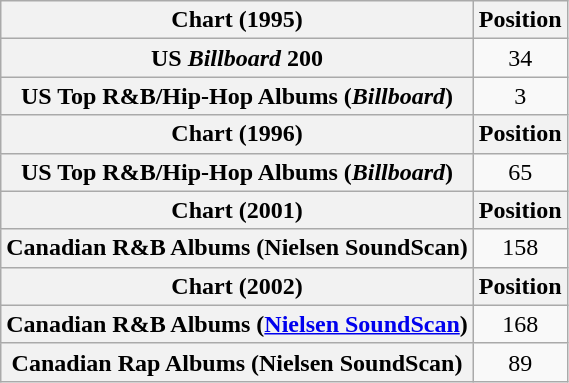<table class="wikitable plainrowheaders" style="text-align:center">
<tr>
<th scope="col">Chart (1995)</th>
<th scope="col">Position</th>
</tr>
<tr>
<th scope="row">US <em>Billboard</em> 200</th>
<td>34</td>
</tr>
<tr>
<th scope="row">US Top R&B/Hip-Hop Albums (<em>Billboard</em>)</th>
<td>3</td>
</tr>
<tr>
<th scope="col">Chart (1996)</th>
<th scope="col">Position</th>
</tr>
<tr>
<th scope="row">US Top R&B/Hip-Hop Albums (<em>Billboard</em>)</th>
<td>65</td>
</tr>
<tr>
<th scope="col">Chart (2001)</th>
<th scope="col">Position</th>
</tr>
<tr>
<th scope="row">Canadian R&B Albums (Nielsen SoundScan)</th>
<td>158</td>
</tr>
<tr>
<th scope="col">Chart (2002)</th>
<th scope="col">Position</th>
</tr>
<tr>
<th scope="row">Canadian R&B Albums (<a href='#'>Nielsen SoundScan</a>)</th>
<td>168</td>
</tr>
<tr>
<th scope="row">Canadian Rap Albums (Nielsen SoundScan)</th>
<td>89</td>
</tr>
</table>
